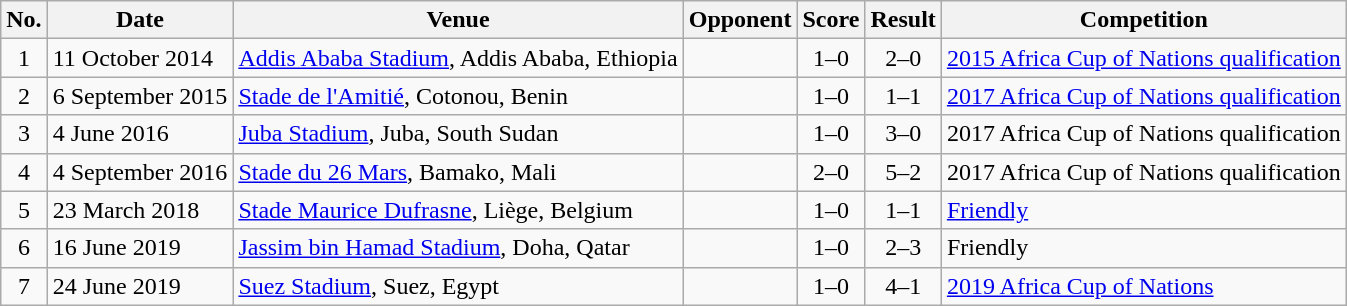<table class="wikitable sortable">
<tr>
<th scope="col">No.</th>
<th scope="col">Date</th>
<th scope="col">Venue</th>
<th scope="col">Opponent</th>
<th scope="col">Score</th>
<th scope="col">Result</th>
<th scope="col">Competition</th>
</tr>
<tr>
<td style="text-align:center">1</td>
<td>11 October 2014</td>
<td><a href='#'>Addis Ababa Stadium</a>, Addis Ababa, Ethiopia</td>
<td></td>
<td style="text-align:center">1–0</td>
<td style="text-align:center">2–0</td>
<td><a href='#'>2015 Africa Cup of Nations qualification</a></td>
</tr>
<tr>
<td style="text-align:center">2</td>
<td>6 September 2015</td>
<td><a href='#'>Stade de l'Amitié</a>, Cotonou, Benin</td>
<td></td>
<td style="text-align:center">1–0</td>
<td style="text-align:center">1–1</td>
<td><a href='#'>2017 Africa Cup of Nations qualification</a></td>
</tr>
<tr>
<td style="text-align:center">3</td>
<td>4 June 2016</td>
<td><a href='#'>Juba Stadium</a>, Juba, South Sudan</td>
<td></td>
<td style="text-align:center">1–0</td>
<td style="text-align:center">3–0</td>
<td>2017 Africa Cup of Nations qualification</td>
</tr>
<tr>
<td style="text-align:center">4</td>
<td>4 September 2016</td>
<td><a href='#'>Stade du 26 Mars</a>, Bamako, Mali</td>
<td></td>
<td style="text-align:center">2–0</td>
<td style="text-align:center">5–2</td>
<td>2017 Africa Cup of Nations qualification</td>
</tr>
<tr>
<td style="text-align:center">5</td>
<td>23 March 2018</td>
<td><a href='#'>Stade Maurice Dufrasne</a>, Liège, Belgium</td>
<td></td>
<td style="text-align:center">1–0</td>
<td style="text-align:center">1–1</td>
<td><a href='#'>Friendly</a></td>
</tr>
<tr>
<td style="text-align:center">6</td>
<td>16 June 2019</td>
<td><a href='#'>Jassim bin Hamad Stadium</a>, Doha, Qatar</td>
<td></td>
<td style="text-align:center">1–0</td>
<td style="text-align:center">2–3</td>
<td>Friendly</td>
</tr>
<tr>
<td style="text-align:center">7</td>
<td>24 June 2019</td>
<td><a href='#'>Suez Stadium</a>, Suez, Egypt</td>
<td></td>
<td style="text-align:center">1–0</td>
<td style="text-align:center">4–1</td>
<td><a href='#'>2019 Africa Cup of Nations</a></td>
</tr>
</table>
